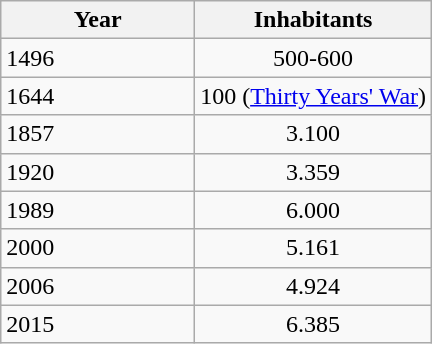<table class="wikitable sortable">
<tr class="hintergrundfarbe5">
<th width="45%">Year</th>
<th ! width="55%">Inhabitants</th>
</tr>
<tr>
<td>1496</td>
<td align="center">500-600</td>
</tr>
<tr>
<td>1644</td>
<td align="center">100 (<a href='#'>Thirty Years' War</a>)</td>
</tr>
<tr>
<td>1857</td>
<td align="center">3.100</td>
</tr>
<tr>
<td>1920</td>
<td align="center">3.359</td>
</tr>
<tr>
<td>1989</td>
<td align="center">6.000</td>
</tr>
<tr>
<td>2000</td>
<td align="center">5.161</td>
</tr>
<tr>
<td>2006</td>
<td align="center">4.924</td>
</tr>
<tr>
<td>2015</td>
<td align="center">6.385</td>
</tr>
</table>
